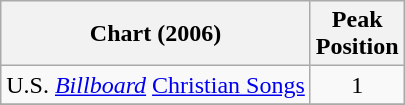<table class="wikitable">
<tr>
<th>Chart (2006)</th>
<th>Peak<br> Position</th>
</tr>
<tr>
<td>U.S. <em><a href='#'>Billboard</a></em> <a href='#'>Christian Songs</a></td>
<td align="center">1</td>
</tr>
<tr>
</tr>
</table>
